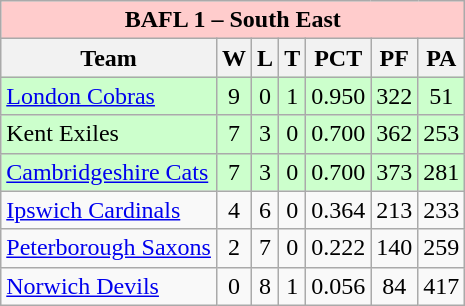<table class="wikitable">
<tr bgcolor="#FFCCCC">
<td colspan="8" align="center"><strong>BAFL 1 – South East</strong></td>
</tr>
<tr bgcolor="#efefef">
<th>Team</th>
<th>W</th>
<th>L</th>
<th>T</th>
<th>PCT</th>
<th>PF</th>
<th>PA</th>
</tr>
<tr align="center" bgcolor="#ccffcc">
<td align="left"><a href='#'>London Cobras</a></td>
<td>9</td>
<td>0</td>
<td>1</td>
<td>0.950</td>
<td>322</td>
<td>51</td>
</tr>
<tr align="center" bgcolor="#ccffcc">
<td align="left">Kent Exiles</td>
<td>7</td>
<td>3</td>
<td>0</td>
<td>0.700</td>
<td>362</td>
<td>253</td>
</tr>
<tr align="center" bgcolor="#ccffcc">
<td align="left"><a href='#'>Cambridgeshire Cats</a></td>
<td>7</td>
<td>3</td>
<td>0</td>
<td>0.700</td>
<td>373</td>
<td>281</td>
</tr>
<tr align="center">
<td align="left"><a href='#'>Ipswich Cardinals</a></td>
<td>4</td>
<td>6</td>
<td>0</td>
<td>0.364</td>
<td>213</td>
<td>233</td>
</tr>
<tr align="center">
<td align="left"><a href='#'>Peterborough Saxons</a></td>
<td>2</td>
<td>7</td>
<td>0</td>
<td>0.222</td>
<td>140</td>
<td>259</td>
</tr>
<tr align="center">
<td align="left"><a href='#'>Norwich Devils</a></td>
<td>0</td>
<td>8</td>
<td>1</td>
<td>0.056</td>
<td>84</td>
<td>417</td>
</tr>
</table>
